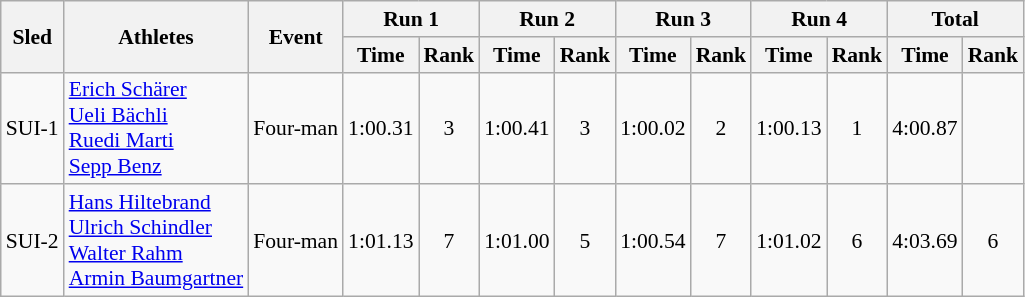<table class="wikitable"  border="1" style="font-size:90%">
<tr>
<th rowspan="2">Sled</th>
<th rowspan="2">Athletes</th>
<th rowspan="2">Event</th>
<th colspan="2">Run 1</th>
<th colspan="2">Run 2</th>
<th colspan="2">Run 3</th>
<th colspan="2">Run 4</th>
<th colspan="2">Total</th>
</tr>
<tr>
<th>Time</th>
<th>Rank</th>
<th>Time</th>
<th>Rank</th>
<th>Time</th>
<th>Rank</th>
<th>Time</th>
<th>Rank</th>
<th>Time</th>
<th>Rank</th>
</tr>
<tr>
<td align="center">SUI-1</td>
<td><a href='#'>Erich Schärer</a><br><a href='#'>Ueli Bächli</a><br><a href='#'>Ruedi Marti</a><br><a href='#'>Sepp Benz</a></td>
<td>Four-man</td>
<td align="center">1:00.31</td>
<td align="center">3</td>
<td align="center">1:00.41</td>
<td align="center">3</td>
<td align="center">1:00.02</td>
<td align="center">2</td>
<td align="center">1:00.13</td>
<td align="center">1</td>
<td align="center">4:00.87</td>
<td align="center"></td>
</tr>
<tr>
<td align="center">SUI-2</td>
<td><a href='#'>Hans Hiltebrand</a><br><a href='#'>Ulrich Schindler</a><br><a href='#'>Walter Rahm</a><br><a href='#'>Armin Baumgartner</a></td>
<td>Four-man</td>
<td align="center">1:01.13</td>
<td align="center">7</td>
<td align="center">1:01.00</td>
<td align="center">5</td>
<td align="center">1:00.54</td>
<td align="center">7</td>
<td align="center">1:01.02</td>
<td align="center">6</td>
<td align="center">4:03.69</td>
<td align="center">6</td>
</tr>
</table>
